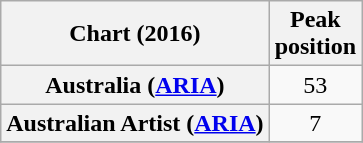<table class="wikitable sortable plainrowheaders" style="text-align:center">
<tr>
<th>Chart (2016)</th>
<th>Peak<br>position</th>
</tr>
<tr>
<th scope="row">Australia (<a href='#'>ARIA</a>)</th>
<td>53</td>
</tr>
<tr>
<th scope="row">Australian Artist (<a href='#'>ARIA</a>)</th>
<td>7</td>
</tr>
<tr>
</tr>
</table>
